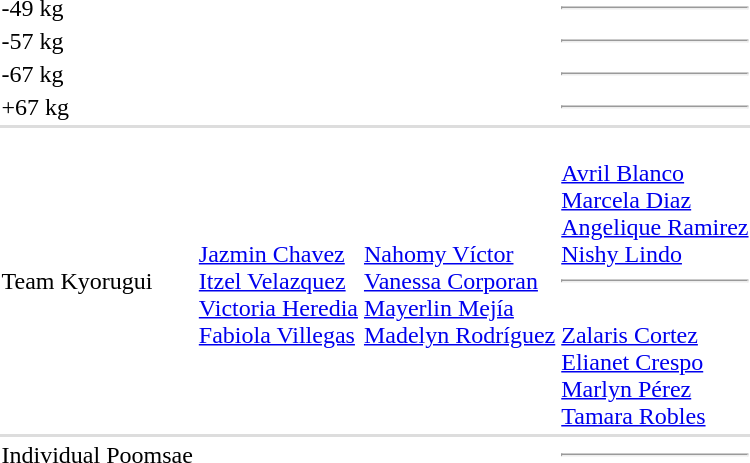<table>
<tr>
<td>-49 kg</td>
<td></td>
<td></td>
<td><hr></td>
</tr>
<tr>
<td>-57 kg</td>
<td></td>
<td></td>
<td><hr></td>
</tr>
<tr>
<td>-67 kg</td>
<td></td>
<td></td>
<td><hr></td>
</tr>
<tr>
<td>+67 kg</td>
<td></td>
<td></td>
<td><hr></td>
</tr>
<tr bgcolor=#DDDDDD>
<td colspan=7></td>
</tr>
<tr>
<td>Team Kyorugui</td>
<td><br><a href='#'>Jazmin Chavez</a><br><a href='#'>Itzel Velazquez</a><br><a href='#'>Victoria Heredia</a><br><a href='#'>Fabiola Villegas</a></td>
<td><br><a href='#'>Nahomy Víctor</a><br><a href='#'>Vanessa Corporan</a><br><a href='#'>Mayerlin Mejía</a><br><a href='#'>Madelyn Rodríguez</a></td>
<td><br><a href='#'>Avril Blanco</a><br><a href='#'>Marcela Diaz</a><br><a href='#'>Angelique Ramirez</a><br><a href='#'>Nishy Lindo</a><hr><br><a href='#'>Zalaris Cortez</a><br><a href='#'>Elianet Crespo</a><br><a href='#'>Marlyn Pérez</a><br><a href='#'>Tamara Robles</a></td>
</tr>
<tr bgcolor=#DDDDDD>
<td colspan=4></td>
</tr>
<tr>
<td>Individual Poomsae</td>
<td></td>
<td></td>
<td><hr></td>
</tr>
</table>
